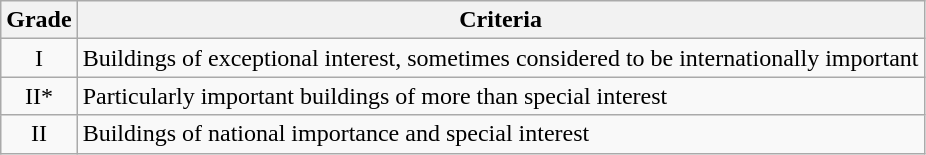<table class="wikitable">
<tr>
<th>Grade</th>
<th>Criteria</th>
</tr>
<tr>
<td align="center" >I</td>
<td>Buildings of exceptional interest, sometimes considered to be internationally important</td>
</tr>
<tr>
<td align="center" >II*</td>
<td>Particularly important buildings of more than special interest</td>
</tr>
<tr>
<td align="center" >II</td>
<td>Buildings of national importance and special interest</td>
</tr>
</table>
